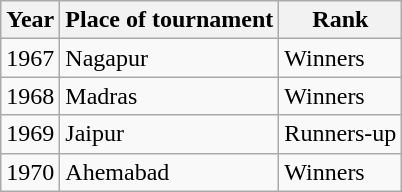<table class="wikitable" border="1">
<tr>
<th>Year</th>
<th>Place of tournament</th>
<th>Rank</th>
</tr>
<tr>
<td>1967</td>
<td>Nagapur</td>
<td>Winners</td>
</tr>
<tr>
<td>1968</td>
<td>Madras</td>
<td>Winners</td>
</tr>
<tr>
<td>1969</td>
<td>Jaipur</td>
<td>Runners-up</td>
</tr>
<tr>
<td>1970</td>
<td>Ahemabad</td>
<td>Winners</td>
</tr>
</table>
